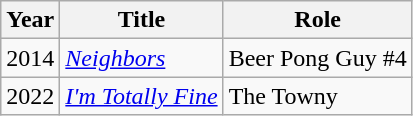<table class="wikitable">
<tr>
<th>Year</th>
<th>Title</th>
<th>Role</th>
</tr>
<tr>
<td>2014</td>
<td><em><a href='#'>Neighbors</a></em></td>
<td>Beer Pong Guy #4</td>
</tr>
<tr>
<td>2022</td>
<td><em><a href='#'>I'm Totally Fine</a></em></td>
<td>The Towny</td>
</tr>
</table>
